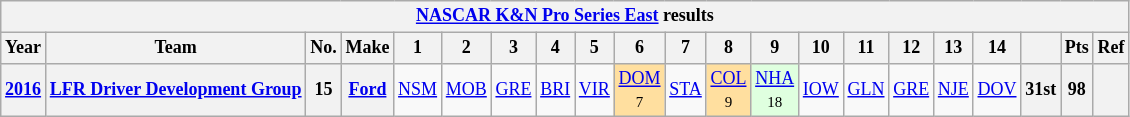<table class="wikitable" style="text-align:center; font-size:75%">
<tr>
<th colspan=21><a href='#'>NASCAR K&N Pro Series East</a> results</th>
</tr>
<tr>
<th>Year</th>
<th>Team</th>
<th>No.</th>
<th>Make</th>
<th>1</th>
<th>2</th>
<th>3</th>
<th>4</th>
<th>5</th>
<th>6</th>
<th>7</th>
<th>8</th>
<th>9</th>
<th>10</th>
<th>11</th>
<th>12</th>
<th>13</th>
<th>14</th>
<th></th>
<th>Pts</th>
<th>Ref</th>
</tr>
<tr>
<th><a href='#'>2016</a></th>
<th><a href='#'>LFR Driver Development Group</a></th>
<th>15</th>
<th><a href='#'>Ford</a></th>
<td><a href='#'>NSM</a></td>
<td><a href='#'>MOB</a></td>
<td><a href='#'>GRE</a></td>
<td><a href='#'>BRI</a></td>
<td><a href='#'>VIR</a></td>
<td style="background:#FFDF9F;"><a href='#'>DOM</a><br><small>7</small></td>
<td><a href='#'>STA</a></td>
<td style="background:#FFDF9F;"><a href='#'>COL</a><br><small>9</small></td>
<td style="background:#DFFFDF;"><a href='#'>NHA</a><br><small>18</small></td>
<td><a href='#'>IOW</a></td>
<td><a href='#'>GLN</a></td>
<td><a href='#'>GRE</a></td>
<td><a href='#'>NJE</a></td>
<td><a href='#'>DOV</a></td>
<th>31st</th>
<th>98</th>
<th></th>
</tr>
</table>
